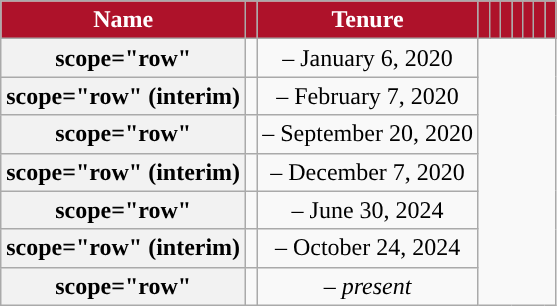<table class="wikitable plainrowheaders sortable" style="text-align:center;">
<tr>
<th style="background:#AE122A; color:#FFF; ">Name</th>
<th style="background:#AE122A; color:#FFF; "></th>
<th style="background:#AE122A; color:#FFF; ">Tenure</th>
<th style="background:#AE122A; color:#FFF; "></th>
<th style="background:#AE122A; color:#FFF; "></th>
<th style="background:#AE122A; color:#FFF; "></th>
<th style="background:#AE122A; color:#FFF; "></th>
<th style="background:#AE122A; color:#FFF; "></th>
<th style="background:#AE122A; color:#FFF; "></th>
<th style="background:#AE122A; color:#FFF; "></th>
</tr>
<tr>
<th>scope="row" </th>
<td></td>
<td> – January 6, 2020<br></td>
</tr>
<tr>
<th>scope="row"  (interim)</th>
<td></td>
<td> – February 7, 2020<br></td>
</tr>
<tr>
<th>scope="row" </th>
<td></td>
<td> – September 20, 2020<br></td>
</tr>
<tr>
<th>scope="row"  (interim)</th>
<td></td>
<td> – December 7, 2020<br></td>
</tr>
<tr>
<th>scope="row" </th>
<td></td>
<td> – June 30, 2024<br></td>
</tr>
<tr>
<th>scope="row"  (interim)</th>
<td></td>
<td> – October 24, 2024<br></td>
</tr>
<tr>
<th>scope="row" </th>
<td></td>
<td> – <em>present</em><br></td>
</tr>
</table>
